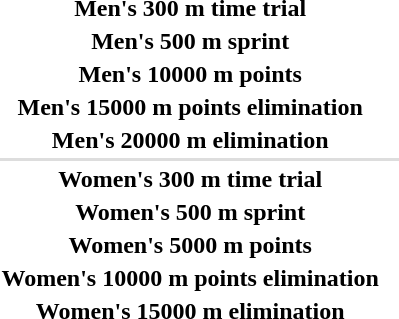<table>
<tr>
<th scope="row">Men's 300 m time trial</th>
<td></td>
<td></td>
<td></td>
</tr>
<tr>
<th scope="row">Men's 500 m sprint</th>
<td></td>
<td></td>
<td></td>
</tr>
<tr>
<th scope="row">Men's 10000 m points</th>
<td></td>
<td></td>
<td></td>
</tr>
<tr>
<th scope="row">Men's 15000 m points elimination</th>
<td></td>
<td></td>
<td></td>
</tr>
<tr>
<th scope="row">Men's 20000 m elimination</th>
<td></td>
<td></td>
<td></td>
</tr>
<tr bgcolor=#DDDDDD>
<td colspan=4></td>
</tr>
<tr>
<th scope="row">Women's 300 m time trial</th>
<td></td>
<td></td>
<td></td>
</tr>
<tr>
<th scope="row">Women's 500 m sprint</th>
<td></td>
<td></td>
<td></td>
</tr>
<tr>
<th scope="row">Women's 5000 m points</th>
<td></td>
<td></td>
<td></td>
</tr>
<tr>
<th scope="row">Women's 10000 m points elimination</th>
<td></td>
<td></td>
<td></td>
</tr>
<tr>
<th scope="row">Women's 15000 m elimination</th>
<td></td>
<td></td>
<td></td>
</tr>
</table>
